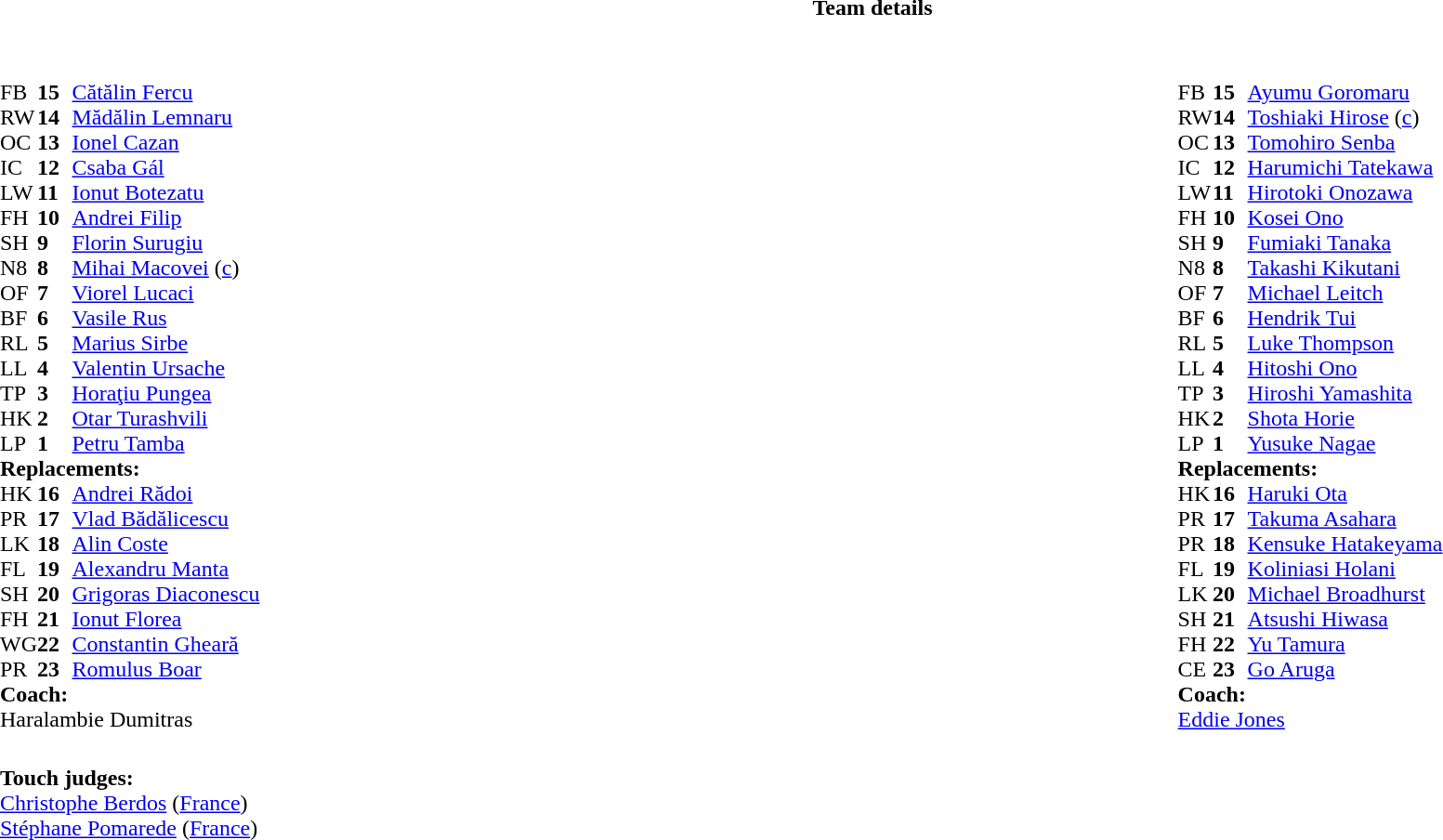<table border="0" width="100%" class="collapsible collapsed">
<tr>
<th>Team details</th>
</tr>
<tr>
<td><br><table width="100%">
<tr>
<td valign="top" width="50%"><br><table style="font-size: 100%" cellspacing="0" cellpadding="0">
<tr>
<th width="25"></th>
<th width="25"></th>
</tr>
<tr>
<td>FB</td>
<td><strong>15</strong></td>
<td><a href='#'>Cătălin Fercu</a></td>
</tr>
<tr>
<td>RW</td>
<td><strong>14</strong></td>
<td><a href='#'>Mădălin Lemnaru</a></td>
</tr>
<tr>
<td>OC</td>
<td><strong>13</strong></td>
<td><a href='#'>Ionel Cazan</a></td>
<td></td>
<td></td>
</tr>
<tr>
<td>IC</td>
<td><strong>12</strong></td>
<td><a href='#'>Csaba Gál</a></td>
</tr>
<tr>
<td>LW</td>
<td><strong>11</strong></td>
<td><a href='#'>Ionut Botezatu</a></td>
</tr>
<tr>
<td>FH</td>
<td><strong>10</strong></td>
<td><a href='#'>Andrei Filip</a></td>
<td></td>
<td></td>
</tr>
<tr>
<td>SH</td>
<td><strong>9</strong></td>
<td><a href='#'>Florin Surugiu</a></td>
</tr>
<tr>
<td>N8</td>
<td><strong>8</strong></td>
<td><a href='#'>Mihai Macovei</a> (<a href='#'>c</a>)</td>
</tr>
<tr>
<td>OF</td>
<td><strong>7</strong></td>
<td><a href='#'>Viorel Lucaci</a></td>
<td></td>
<td></td>
</tr>
<tr>
<td>BF</td>
<td><strong>6</strong></td>
<td><a href='#'>Vasile Rus</a></td>
<td></td>
</tr>
<tr>
<td>RL</td>
<td><strong>5</strong></td>
<td><a href='#'>Marius Sirbe</a></td>
</tr>
<tr>
<td>LL</td>
<td><strong>4</strong></td>
<td><a href='#'>Valentin Ursache</a></td>
<td></td>
<td></td>
</tr>
<tr>
<td>TP</td>
<td><strong>3</strong></td>
<td><a href='#'>Horaţiu Pungea</a></td>
<td></td>
<td></td>
</tr>
<tr>
<td>HK</td>
<td><strong>2</strong></td>
<td><a href='#'>Otar Turashvili</a></td>
</tr>
<tr>
<td>LP</td>
<td><strong>1</strong></td>
<td><a href='#'>Petru Tamba</a></td>
</tr>
<tr>
<td colspan=3><strong>Replacements:</strong></td>
</tr>
<tr>
<td>HK</td>
<td><strong>16</strong></td>
<td><a href='#'>Andrei Rădoi</a></td>
</tr>
<tr>
<td>PR</td>
<td><strong>17</strong></td>
<td><a href='#'>Vlad Bădălicescu</a></td>
<td></td>
<td></td>
</tr>
<tr>
<td>LK</td>
<td><strong>18</strong></td>
<td><a href='#'>Alin Coste</a></td>
<td></td>
<td></td>
</tr>
<tr>
<td>FL</td>
<td><strong>19</strong></td>
<td><a href='#'>Alexandru Manta</a></td>
<td></td>
<td></td>
</tr>
<tr>
<td>SH</td>
<td><strong>20</strong></td>
<td><a href='#'>Grigoras Diaconescu</a></td>
</tr>
<tr>
<td>FH</td>
<td><strong>21</strong></td>
<td><a href='#'>Ionut Florea</a></td>
<td></td>
<td></td>
</tr>
<tr>
<td>WG</td>
<td><strong>22</strong></td>
<td><a href='#'>Constantin Gheară</a></td>
<td></td>
<td></td>
</tr>
<tr>
<td>PR</td>
<td><strong>23</strong></td>
<td><a href='#'>Romulus Boar</a></td>
</tr>
<tr>
<td colspan=3><strong>Coach:</strong></td>
</tr>
<tr>
<td colspan="4">Haralambie Dumitras</td>
</tr>
</table>
</td>
<td valign="top" width="50%"><br><table style="font-size: 100%" cellspacing="0" cellpadding="0" align="center">
<tr>
<th width="25"></th>
<th width="25"></th>
</tr>
<tr>
<td>FB</td>
<td><strong>15</strong></td>
<td><a href='#'>Ayumu Goromaru</a></td>
</tr>
<tr>
<td>RW</td>
<td><strong>14</strong></td>
<td><a href='#'>Toshiaki Hirose</a> (<a href='#'>c</a>)</td>
</tr>
<tr>
<td>OC</td>
<td><strong>13</strong></td>
<td><a href='#'>Tomohiro Senba</a></td>
<td></td>
<td></td>
</tr>
<tr>
<td>IC</td>
<td><strong>12</strong></td>
<td><a href='#'>Harumichi Tatekawa</a></td>
</tr>
<tr>
<td>LW</td>
<td><strong>11</strong></td>
<td><a href='#'>Hirotoki Onozawa</a></td>
</tr>
<tr>
<td>FH</td>
<td><strong>10</strong></td>
<td><a href='#'>Kosei Ono</a></td>
</tr>
<tr>
<td>SH</td>
<td><strong>9</strong></td>
<td><a href='#'>Fumiaki Tanaka</a></td>
<td></td>
<td></td>
</tr>
<tr>
<td>N8</td>
<td><strong>8</strong></td>
<td><a href='#'>Takashi Kikutani</a></td>
</tr>
<tr>
<td>OF</td>
<td><strong>7</strong></td>
<td><a href='#'>Michael Leitch</a></td>
</tr>
<tr>
<td>BF</td>
<td><strong>6</strong></td>
<td><a href='#'>Hendrik Tui</a></td>
<td></td>
<td></td>
</tr>
<tr>
<td>RL</td>
<td><strong>5</strong></td>
<td><a href='#'>Luke Thompson</a></td>
<td></td>
<td></td>
</tr>
<tr>
<td>LL</td>
<td><strong>4</strong></td>
<td><a href='#'>Hitoshi Ono</a></td>
</tr>
<tr>
<td>TP</td>
<td><strong>3</strong></td>
<td><a href='#'>Hiroshi Yamashita</a></td>
<td></td>
<td></td>
</tr>
<tr>
<td>HK</td>
<td><strong>2</strong></td>
<td><a href='#'>Shota Horie</a></td>
</tr>
<tr>
<td>LP</td>
<td><strong>1</strong></td>
<td><a href='#'>Yusuke Nagae</a></td>
</tr>
<tr>
<td colspan=3><strong>Replacements:</strong></td>
</tr>
<tr>
<td>HK</td>
<td><strong>16</strong></td>
<td><a href='#'>Haruki Ota</a></td>
</tr>
<tr>
<td>PR</td>
<td><strong>17</strong></td>
<td><a href='#'>Takuma Asahara</a></td>
</tr>
<tr>
<td>PR</td>
<td><strong>18</strong></td>
<td><a href='#'>Kensuke Hatakeyama</a></td>
<td></td>
<td></td>
</tr>
<tr>
<td>FL</td>
<td><strong>19</strong></td>
<td><a href='#'>Koliniasi Holani</a></td>
<td></td>
<td></td>
</tr>
<tr>
<td>LK</td>
<td><strong>20</strong></td>
<td><a href='#'>Michael Broadhurst</a></td>
<td></td>
<td></td>
</tr>
<tr>
<td>SH</td>
<td><strong>21</strong></td>
<td><a href='#'>Atsushi Hiwasa</a></td>
<td></td>
<td></td>
</tr>
<tr>
<td>FH</td>
<td><strong>22</strong></td>
<td><a href='#'>Yu Tamura</a></td>
</tr>
<tr>
<td>CE</td>
<td><strong>23</strong></td>
<td><a href='#'>Go Aruga</a></td>
<td></td>
<td></td>
</tr>
<tr>
<td colspan=3><strong>Coach:</strong></td>
</tr>
<tr>
<td colspan="4"> <a href='#'>Eddie Jones</a></td>
</tr>
</table>
</td>
</tr>
</table>
<table width=100% style="font-size: 100%">
<tr>
<td><br><strong>Touch judges:</strong>
<br><a href='#'>Christophe Berdos</a> (<a href='#'>France</a>)
<br><a href='#'>Stéphane Pomarede</a> (<a href='#'>France</a>)</td>
</tr>
</table>
</td>
</tr>
</table>
